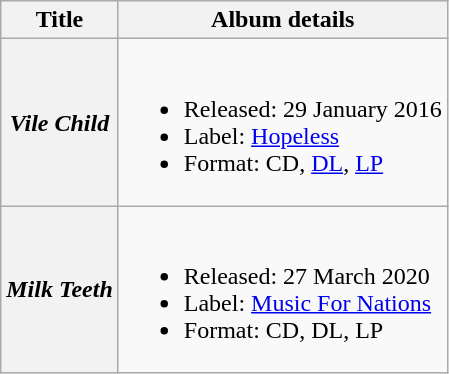<table class="wikitable">
<tr>
<th>Title</th>
<th>Album details</th>
</tr>
<tr>
<th><em>Vile Child</em></th>
<td><br><ul><li>Released: 29 January 2016</li><li>Label: <a href='#'>Hopeless</a></li><li>Format: CD, <a href='#'>DL</a>, <a href='#'>LP</a></li></ul></td>
</tr>
<tr>
<th><em>Milk Teeth</em></th>
<td><br><ul><li>Released: 27 March 2020</li><li>Label: <a href='#'>Music For Nations</a></li><li>Format: CD, DL, LP</li></ul></td>
</tr>
</table>
